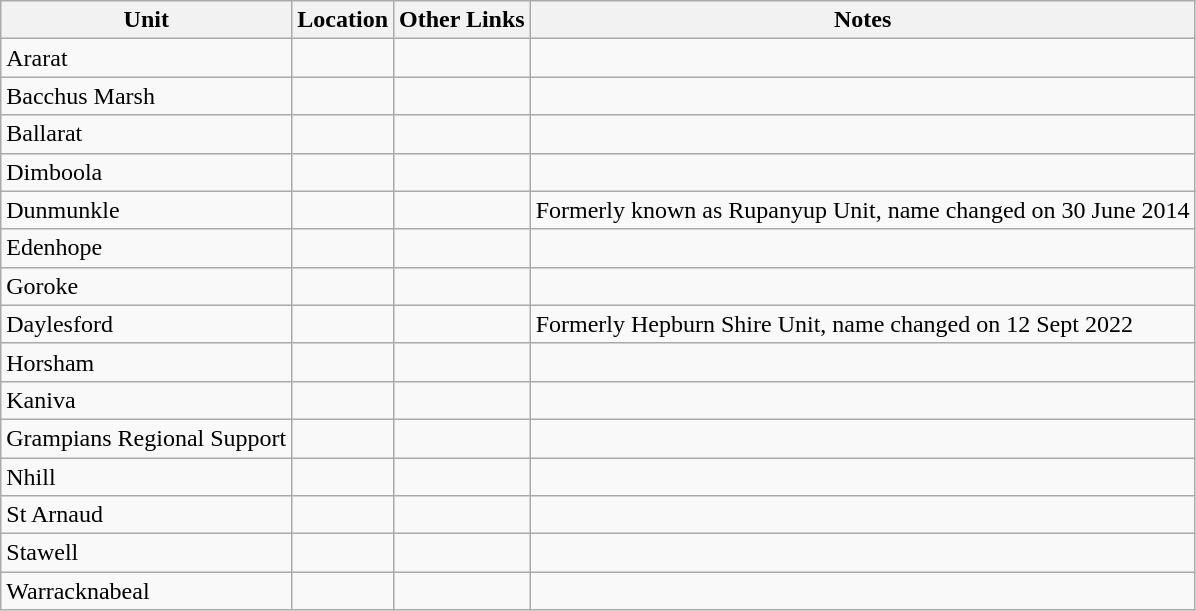<table class="wikitable">
<tr>
<th>Unit</th>
<th>Location</th>
<th>Other Links</th>
<th>Notes</th>
</tr>
<tr>
<td>Ararat</td>
<td></td>
<td></td>
<td></td>
</tr>
<tr>
<td>Bacchus Marsh</td>
<td></td>
<td></td>
<td></td>
</tr>
<tr>
<td>Ballarat</td>
<td></td>
<td></td>
<td></td>
</tr>
<tr>
<td>Dimboola</td>
<td></td>
<td></td>
<td></td>
</tr>
<tr>
<td>Dunmunkle</td>
<td></td>
<td></td>
<td>Formerly known as Rupanyup Unit, name changed on 30 June 2014</td>
</tr>
<tr>
<td>Edenhope</td>
<td></td>
<td></td>
<td></td>
</tr>
<tr>
<td>Goroke</td>
<td></td>
<td></td>
<td></td>
</tr>
<tr>
<td>Daylesford</td>
<td></td>
<td></td>
<td>Formerly Hepburn Shire Unit, name changed on 12 Sept 2022</td>
</tr>
<tr>
<td>Horsham</td>
<td></td>
<td></td>
<td></td>
</tr>
<tr>
<td>Kaniva</td>
<td></td>
<td></td>
<td></td>
</tr>
<tr>
<td>Grampians Regional Support</td>
<td></td>
<td></td>
<td></td>
</tr>
<tr>
<td>Nhill</td>
<td></td>
<td></td>
<td></td>
</tr>
<tr>
<td>St Arnaud</td>
<td></td>
<td></td>
<td></td>
</tr>
<tr>
<td>Stawell</td>
<td></td>
<td></td>
<td></td>
</tr>
<tr>
<td>Warracknabeal</td>
<td></td>
<td></td>
<td></td>
</tr>
</table>
